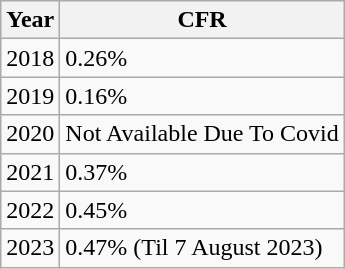<table class="wikitable">
<tr>
<th>Year</th>
<th>CFR</th>
</tr>
<tr>
<td>2018</td>
<td>0.26%</td>
</tr>
<tr>
<td>2019</td>
<td>0.16%</td>
</tr>
<tr>
<td>2020</td>
<td>Not Available Due To Covid</td>
</tr>
<tr>
<td>2021</td>
<td>0.37%</td>
</tr>
<tr>
<td>2022</td>
<td>0.45%</td>
</tr>
<tr>
<td>2023</td>
<td>0.47% (Til 7 August 2023)</td>
</tr>
</table>
